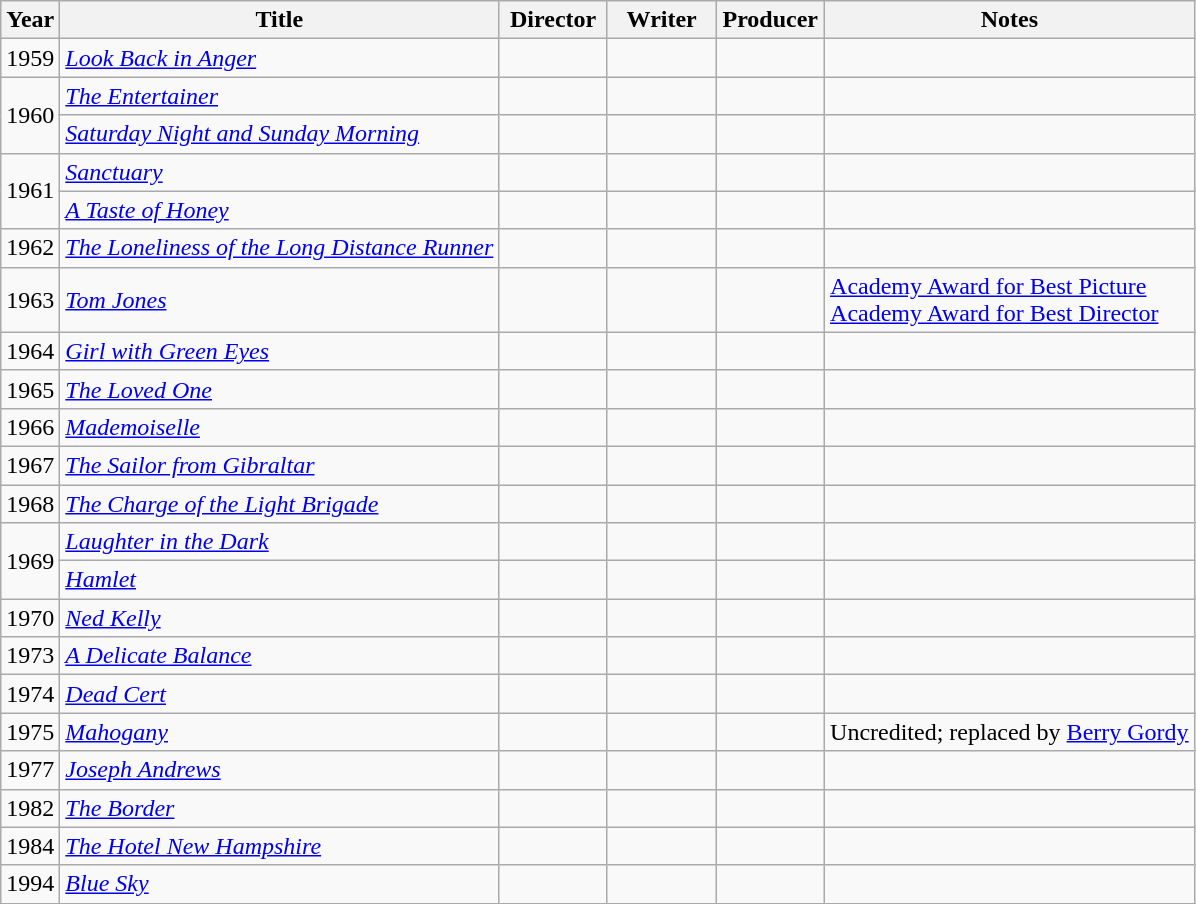<table class="wikitable">
<tr>
<th>Year</th>
<th>Title</th>
<th width="65">Director</th>
<th width="65">Writer</th>
<th width="65">Producer</th>
<th>Notes</th>
</tr>
<tr>
<td>1959</td>
<td><em><a href='#'>Look Back in Anger</a></em></td>
<td></td>
<td></td>
<td></td>
<td></td>
</tr>
<tr>
<td rowspan=2>1960</td>
<td><em><a href='#'>The Entertainer</a></em></td>
<td></td>
<td></td>
<td></td>
<td></td>
</tr>
<tr>
<td><em><a href='#'>Saturday Night and Sunday Morning</a></em></td>
<td></td>
<td></td>
<td></td>
<td></td>
</tr>
<tr>
<td rowspan=2>1961</td>
<td><em><a href='#'>Sanctuary</a></em></td>
<td></td>
<td></td>
<td></td>
<td></td>
</tr>
<tr>
<td><em><a href='#'>A Taste of Honey</a></em></td>
<td></td>
<td></td>
<td></td>
<td></td>
</tr>
<tr>
<td>1962</td>
<td><em><a href='#'>The Loneliness of the Long Distance Runner</a></em></td>
<td></td>
<td></td>
<td></td>
<td></td>
</tr>
<tr>
<td>1963</td>
<td><em><a href='#'>Tom Jones</a></em></td>
<td></td>
<td></td>
<td></td>
<td><a href='#'>Academy Award for Best Picture</a><br><a href='#'>Academy Award for Best Director</a></td>
</tr>
<tr>
<td>1964</td>
<td><em><a href='#'>Girl with Green Eyes</a></em></td>
<td></td>
<td></td>
<td></td>
<td></td>
</tr>
<tr>
<td>1965</td>
<td><em><a href='#'>The Loved One</a></em></td>
<td></td>
<td></td>
<td></td>
<td></td>
</tr>
<tr>
<td>1966</td>
<td><em><a href='#'>Mademoiselle</a></em></td>
<td></td>
<td></td>
<td></td>
<td></td>
</tr>
<tr>
<td>1967</td>
<td><em><a href='#'>The Sailor from Gibraltar</a></em></td>
<td></td>
<td></td>
<td></td>
<td></td>
</tr>
<tr>
<td>1968</td>
<td><em><a href='#'>The Charge of the Light Brigade</a></em></td>
<td></td>
<td></td>
<td></td>
<td></td>
</tr>
<tr>
<td rowspan=2>1969</td>
<td><em><a href='#'>Laughter in the Dark</a></em></td>
<td></td>
<td></td>
<td></td>
<td></td>
</tr>
<tr>
<td><em><a href='#'>Hamlet</a></em></td>
<td></td>
<td></td>
<td></td>
<td></td>
</tr>
<tr>
<td>1970</td>
<td><em><a href='#'>Ned Kelly</a></em></td>
<td></td>
<td></td>
<td></td>
<td></td>
</tr>
<tr>
<td>1973</td>
<td><em><a href='#'>A Delicate Balance</a></em></td>
<td></td>
<td></td>
<td></td>
<td></td>
</tr>
<tr>
<td>1974</td>
<td><em><a href='#'>Dead Cert</a></em></td>
<td></td>
<td></td>
<td></td>
<td></td>
</tr>
<tr>
<td>1975</td>
<td><em><a href='#'>Mahogany</a></em></td>
<td></td>
<td></td>
<td></td>
<td>Uncredited; replaced by <a href='#'>Berry Gordy</a></td>
</tr>
<tr>
<td>1977</td>
<td><em><a href='#'>Joseph Andrews</a></em></td>
<td></td>
<td></td>
<td></td>
<td></td>
</tr>
<tr>
<td>1982</td>
<td><em><a href='#'>The Border</a></em></td>
<td></td>
<td></td>
<td></td>
<td></td>
</tr>
<tr>
<td>1984</td>
<td><em><a href='#'>The Hotel New Hampshire</a></em></td>
<td></td>
<td></td>
<td></td>
<td></td>
</tr>
<tr>
<td>1994</td>
<td><em><a href='#'>Blue Sky</a></em></td>
<td></td>
<td></td>
<td></td>
<td></td>
</tr>
<tr>
</tr>
</table>
